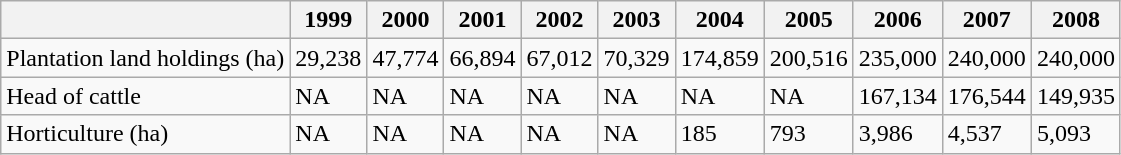<table class = "wikitable">
<tr>
<th></th>
<th>1999</th>
<th>2000</th>
<th>2001</th>
<th>2002</th>
<th>2003</th>
<th>2004</th>
<th>2005</th>
<th>2006</th>
<th>2007</th>
<th>2008</th>
</tr>
<tr>
<td>Plantation land holdings (ha)</td>
<td>29,238</td>
<td>47,774</td>
<td>66,894</td>
<td>67,012</td>
<td>70,329</td>
<td>174,859</td>
<td>200,516</td>
<td>235,000</td>
<td>240,000</td>
<td>240,000</td>
</tr>
<tr>
<td>Head of cattle</td>
<td>NA</td>
<td>NA</td>
<td>NA</td>
<td>NA</td>
<td>NA</td>
<td>NA</td>
<td>NA</td>
<td>167,134</td>
<td>176,544</td>
<td>149,935</td>
</tr>
<tr>
<td>Horticulture (ha)</td>
<td>NA</td>
<td>NA</td>
<td>NA</td>
<td>NA</td>
<td>NA</td>
<td>185</td>
<td>793</td>
<td>3,986</td>
<td>4,537</td>
<td>5,093</td>
</tr>
</table>
